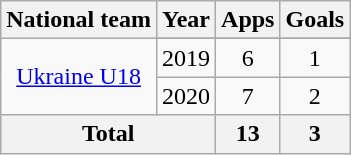<table class=wikitable style=text-align:center>
<tr>
<th>National team</th>
<th>Year</th>
<th>Apps</th>
<th>Goals</th>
</tr>
<tr>
<td rowspan=3><a href='#'>Ukraine U18</a></td>
</tr>
<tr>
<td>2019</td>
<td>6</td>
<td>1</td>
</tr>
<tr>
<td>2020</td>
<td>7</td>
<td>2</td>
</tr>
<tr>
<th colspan=2>Total</th>
<th>13</th>
<th>3</th>
</tr>
</table>
